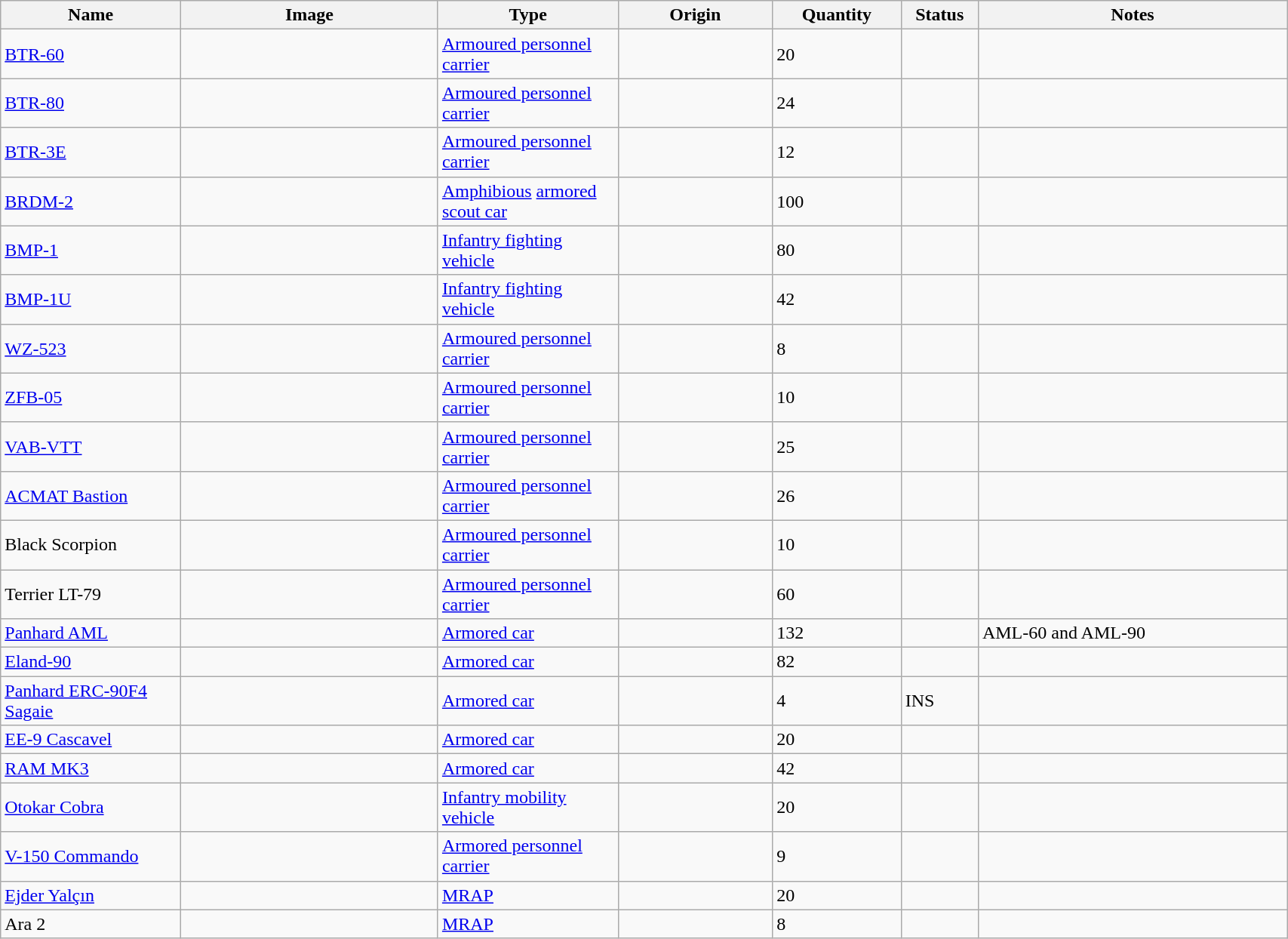<table class="wikitable" style="width:90%;">
<tr>
<th width=14%>Name</th>
<th width=20%>Image</th>
<th width=14%>Type</th>
<th width=12%>Origin</th>
<th width=10%>Quantity</th>
<th width=06%>Status</th>
<th width=24%>Notes</th>
</tr>
<tr>
<td><a href='#'>BTR-60</a></td>
<td></td>
<td><a href='#'>Armoured personnel carrier</a></td>
<td></td>
<td>20</td>
<td></td>
<td></td>
</tr>
<tr>
<td><a href='#'>BTR-80</a></td>
<td></td>
<td><a href='#'>Armoured personnel carrier</a></td>
<td></td>
<td>24</td>
<td></td>
<td></td>
</tr>
<tr>
<td><a href='#'>BTR-3E</a></td>
<td></td>
<td><a href='#'>Armoured personnel carrier</a></td>
<td></td>
<td>12</td>
<td></td>
<td></td>
</tr>
<tr>
<td><a href='#'>BRDM-2</a></td>
<td></td>
<td><a href='#'>Amphibious</a> <a href='#'>armored scout car</a></td>
<td></td>
<td>100</td>
<td></td>
<td></td>
</tr>
<tr>
<td><a href='#'>BMP-1</a></td>
<td></td>
<td><a href='#'>Infantry fighting vehicle</a></td>
<td></td>
<td>80</td>
<td></td>
<td></td>
</tr>
<tr>
<td><a href='#'>BMP-1U</a></td>
<td></td>
<td><a href='#'>Infantry fighting vehicle</a></td>
<td></td>
<td>42</td>
<td></td>
<td></td>
</tr>
<tr>
<td><a href='#'>WZ-523</a></td>
<td></td>
<td><a href='#'>Armoured personnel carrier</a></td>
<td></td>
<td>8</td>
<td></td>
<td></td>
</tr>
<tr>
<td><a href='#'>ZFB-05</a></td>
<td></td>
<td><a href='#'>Armoured personnel carrier</a></td>
<td></td>
<td>10</td>
<td></td>
<td></td>
</tr>
<tr>
<td><a href='#'>VAB-VTT</a></td>
<td></td>
<td><a href='#'>Armoured personnel carrier</a></td>
<td></td>
<td>25</td>
<td></td>
<td></td>
</tr>
<tr>
<td><a href='#'>ACMAT Bastion</a></td>
<td></td>
<td><a href='#'>Armoured personnel carrier</a></td>
<td></td>
<td>26</td>
<td></td>
<td></td>
</tr>
<tr>
<td>Black Scorpion </td>
<td></td>
<td><a href='#'>Armoured personnel carrier</a></td>
<td></td>
<td>10</td>
<td></td>
<td></td>
</tr>
<tr>
<td>Terrier LT-79 </td>
<td></td>
<td><a href='#'>Armoured personnel carrier</a></td>
<td></td>
<td>60</td>
<td></td>
<td></td>
</tr>
<tr>
<td><a href='#'>Panhard AML</a></td>
<td></td>
<td><a href='#'>Armored car</a></td>
<td></td>
<td>132</td>
<td></td>
<td>AML-60 and AML-90</td>
</tr>
<tr>
<td><a href='#'>Eland-90</a></td>
<td></td>
<td><a href='#'>Armored car</a></td>
<td></td>
<td>82</td>
<td></td>
<td></td>
</tr>
<tr>
<td><a href='#'>Panhard ERC-90F4 Sagaie</a></td>
<td></td>
<td><a href='#'>Armored car</a></td>
<td></td>
<td>4</td>
<td>INS</td>
<td></td>
</tr>
<tr>
<td><a href='#'>EE-9 Cascavel</a></td>
<td></td>
<td><a href='#'>Armored car</a></td>
<td></td>
<td>20</td>
<td></td>
<td></td>
</tr>
<tr>
<td><a href='#'>RAM MK3</a></td>
<td></td>
<td><a href='#'>Armored car</a></td>
<td></td>
<td>42</td>
<td></td>
<td></td>
</tr>
<tr>
<td><a href='#'>Otokar Cobra</a></td>
<td></td>
<td><a href='#'>Infantry mobility vehicle</a></td>
<td></td>
<td>20</td>
<td></td>
<td></td>
</tr>
<tr>
<td><a href='#'>V-150 Commando</a></td>
<td></td>
<td><a href='#'>Armored personnel carrier</a></td>
<td></td>
<td>9</td>
<td></td>
<td></td>
</tr>
<tr>
<td><a href='#'>Ejder Yalçın</a></td>
<td></td>
<td><a href='#'>MRAP</a></td>
<td></td>
<td>20</td>
<td></td>
<td></td>
</tr>
<tr>
<td>Ara 2</td>
<td></td>
<td><a href='#'>MRAP</a></td>
<td></td>
<td>8</td>
<td></td>
<td></td>
</tr>
</table>
